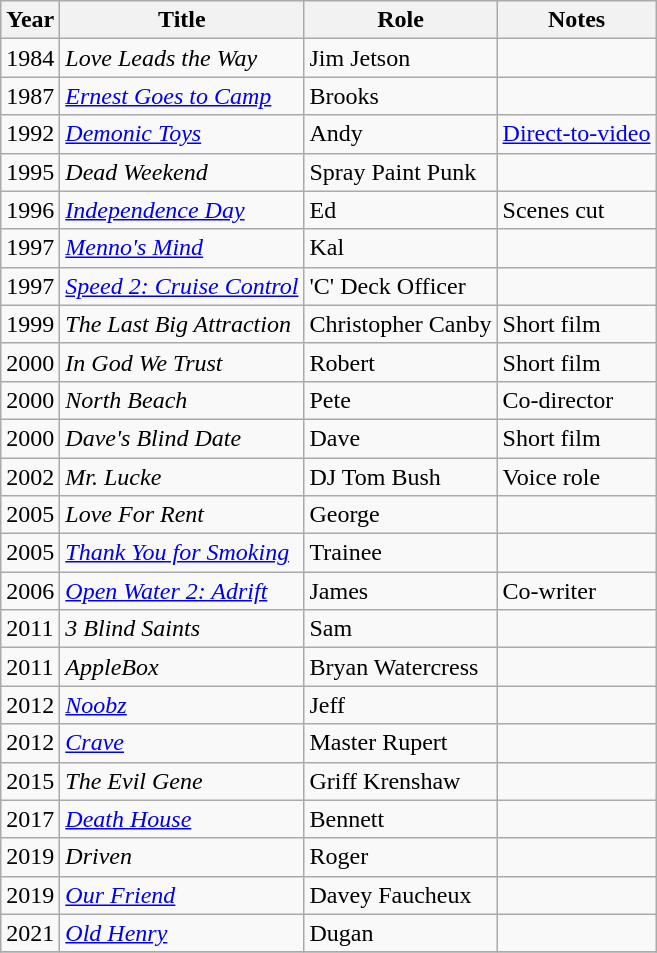<table class = "wikitable sortable">
<tr>
<th>Year</th>
<th>Title</th>
<th>Role</th>
<th class = "unsortable">Notes</th>
</tr>
<tr>
<td>1984</td>
<td><em>Love Leads the Way</em></td>
<td>Jim Jetson</td>
<td></td>
</tr>
<tr>
<td>1987</td>
<td><em><a href='#'>Ernest Goes to Camp</a></em></td>
<td>Brooks</td>
<td></td>
</tr>
<tr>
<td>1992</td>
<td><em><a href='#'>Demonic Toys</a></em></td>
<td>Andy</td>
<td><a href='#'>Direct-to-video</a></td>
</tr>
<tr>
<td>1995</td>
<td><em>Dead Weekend</em></td>
<td>Spray Paint Punk</td>
<td></td>
</tr>
<tr>
<td>1996</td>
<td><em><a href='#'>Independence Day</a></em></td>
<td>Ed</td>
<td>Scenes cut</td>
</tr>
<tr>
<td>1997</td>
<td><em><a href='#'>Menno's Mind</a></em></td>
<td>Kal</td>
<td></td>
</tr>
<tr>
<td>1997</td>
<td><em><a href='#'>Speed 2: Cruise Control</a></em></td>
<td>'C' Deck Officer</td>
<td></td>
</tr>
<tr>
<td>1999</td>
<td><em>The Last Big Attraction</em></td>
<td>Christopher Canby</td>
<td>Short film</td>
</tr>
<tr>
<td>2000</td>
<td><em>In God We Trust</em></td>
<td>Robert</td>
<td>Short film</td>
</tr>
<tr>
<td>2000</td>
<td><em>North Beach</em></td>
<td>Pete</td>
<td>Co-director</td>
</tr>
<tr>
<td>2000</td>
<td><em>Dave's Blind Date</em></td>
<td>Dave</td>
<td>Short film</td>
</tr>
<tr>
<td>2002</td>
<td><em>Mr. Lucke</em></td>
<td>DJ Tom Bush</td>
<td>Voice role</td>
</tr>
<tr>
<td>2005</td>
<td><em>Love For Rent</em></td>
<td>George</td>
<td></td>
</tr>
<tr>
<td>2005</td>
<td><em><a href='#'>Thank You for Smoking</a></em></td>
<td>Trainee</td>
<td></td>
</tr>
<tr>
<td>2006</td>
<td><em><a href='#'>Open Water 2: Adrift</a></em></td>
<td>James</td>
<td>Co-writer</td>
</tr>
<tr>
<td>2011</td>
<td><em>3 Blind Saints</em></td>
<td>Sam</td>
<td></td>
</tr>
<tr>
<td>2011</td>
<td><em>AppleBox</em></td>
<td>Bryan Watercress</td>
<td></td>
</tr>
<tr>
<td>2012</td>
<td><em><a href='#'>Noobz</a></em></td>
<td>Jeff</td>
<td></td>
</tr>
<tr>
<td>2012</td>
<td><em><a href='#'>Crave</a></em></td>
<td>Master Rupert</td>
<td></td>
</tr>
<tr>
<td>2015</td>
<td><em>The Evil Gene</em></td>
<td>Griff Krenshaw</td>
<td></td>
</tr>
<tr>
<td>2017</td>
<td><em><a href='#'>Death House</a></em></td>
<td>Bennett</td>
<td></td>
</tr>
<tr>
<td>2019</td>
<td><em>Driven</em></td>
<td>Roger</td>
<td></td>
</tr>
<tr>
<td>2019</td>
<td><em><a href='#'>Our Friend</a></em></td>
<td>Davey Faucheux</td>
<td></td>
</tr>
<tr>
<td>2021</td>
<td><em><a href='#'>Old Henry</a></em></td>
<td>Dugan</td>
<td></td>
</tr>
<tr>
</tr>
</table>
